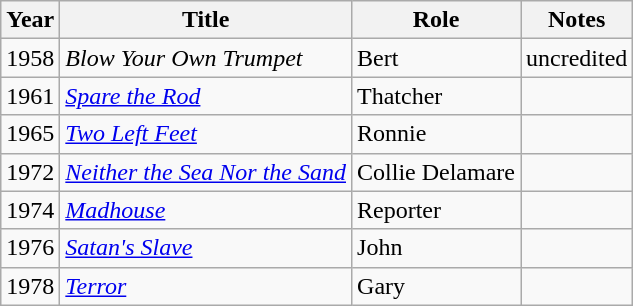<table class="wikitable">
<tr>
<th>Year</th>
<th>Title</th>
<th>Role</th>
<th>Notes</th>
</tr>
<tr>
<td>1958</td>
<td><em>Blow Your Own Trumpet</em></td>
<td>Bert</td>
<td>uncredited</td>
</tr>
<tr>
<td>1961</td>
<td><em><a href='#'>Spare the Rod</a></em></td>
<td>Thatcher</td>
<td></td>
</tr>
<tr>
<td>1965</td>
<td><em><a href='#'>Two Left Feet</a></em></td>
<td>Ronnie</td>
<td></td>
</tr>
<tr>
<td>1972</td>
<td><em><a href='#'>Neither the Sea Nor the Sand</a></em></td>
<td>Collie Delamare</td>
<td></td>
</tr>
<tr>
<td>1974</td>
<td><em><a href='#'>Madhouse</a></em></td>
<td>Reporter</td>
<td></td>
</tr>
<tr>
<td>1976</td>
<td><em><a href='#'>Satan's Slave</a></em></td>
<td>John</td>
<td></td>
</tr>
<tr>
<td>1978</td>
<td><em><a href='#'>Terror</a></em></td>
<td>Gary</td>
<td></td>
</tr>
</table>
